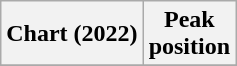<table class="wikitable plainrowheaders sortable" style="text-align:center;">
<tr>
<th scope="col">Chart (2022)</th>
<th scope="col">Peak<br>position</th>
</tr>
<tr>
</tr>
</table>
